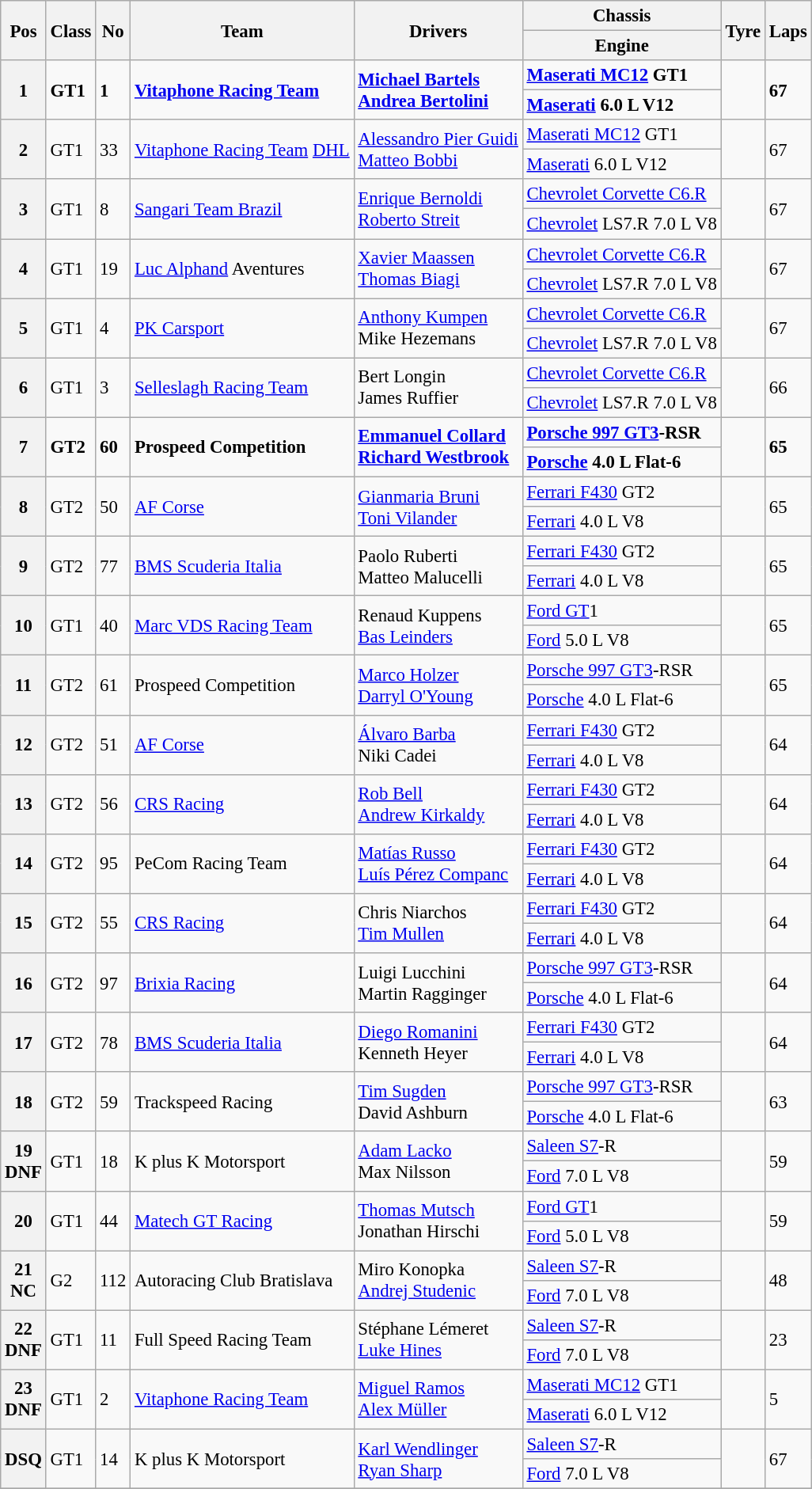<table class="wikitable" style="font-size: 95%;">
<tr>
<th rowspan=2>Pos</th>
<th rowspan=2>Class</th>
<th rowspan=2>No</th>
<th rowspan=2>Team</th>
<th rowspan=2>Drivers</th>
<th>Chassis</th>
<th rowspan=2>Tyre</th>
<th rowspan=2>Laps</th>
</tr>
<tr>
<th>Engine</th>
</tr>
<tr style="font-weight:bold">
<th rowspan=2>1</th>
<td rowspan=2>GT1</td>
<td rowspan=2>1</td>
<td rowspan=2> <a href='#'>Vitaphone Racing Team</a></td>
<td rowspan=2> <a href='#'>Michael Bartels</a><br> <a href='#'>Andrea Bertolini</a></td>
<td><a href='#'>Maserati MC12</a> GT1</td>
<td rowspan=2></td>
<td rowspan=2>67</td>
</tr>
<tr style="font-weight:bold">
<td><a href='#'>Maserati</a> 6.0 L V12</td>
</tr>
<tr>
<th rowspan=2>2</th>
<td rowspan=2>GT1</td>
<td rowspan=2>33</td>
<td rowspan=2> <a href='#'>Vitaphone Racing Team</a> <a href='#'>DHL</a></td>
<td rowspan=2> <a href='#'>Alessandro Pier Guidi</a><br> <a href='#'>Matteo Bobbi</a></td>
<td><a href='#'>Maserati MC12</a> GT1</td>
<td rowspan=2></td>
<td rowspan=2>67</td>
</tr>
<tr>
<td><a href='#'>Maserati</a> 6.0 L V12</td>
</tr>
<tr>
<th rowspan=2>3</th>
<td rowspan=2>GT1</td>
<td rowspan=2>8</td>
<td rowspan=2> <a href='#'>Sangari Team Brazil</a></td>
<td rowspan=2> <a href='#'>Enrique Bernoldi</a><br> <a href='#'>Roberto Streit</a></td>
<td><a href='#'>Chevrolet Corvette C6.R</a></td>
<td rowspan=2></td>
<td rowspan=2>67</td>
</tr>
<tr>
<td><a href='#'>Chevrolet</a> LS7.R 7.0 L V8</td>
</tr>
<tr>
<th rowspan=2>4</th>
<td rowspan=2>GT1</td>
<td rowspan=2>19</td>
<td rowspan=2> <a href='#'>Luc Alphand</a> Aventures</td>
<td rowspan=2> <a href='#'>Xavier Maassen</a><br> <a href='#'>Thomas Biagi</a></td>
<td><a href='#'>Chevrolet Corvette C6.R</a></td>
<td rowspan=2></td>
<td rowspan=2>67</td>
</tr>
<tr>
<td><a href='#'>Chevrolet</a> LS7.R 7.0 L V8</td>
</tr>
<tr>
<th rowspan=2>5</th>
<td rowspan=2>GT1</td>
<td rowspan=2>4</td>
<td rowspan=2> <a href='#'>PK Carsport</a></td>
<td rowspan=2> <a href='#'>Anthony Kumpen</a><br> Mike Hezemans</td>
<td><a href='#'>Chevrolet Corvette C6.R</a></td>
<td rowspan=2></td>
<td rowspan=2>67</td>
</tr>
<tr>
<td><a href='#'>Chevrolet</a> LS7.R 7.0 L V8</td>
</tr>
<tr>
<th rowspan=2>6</th>
<td rowspan=2>GT1</td>
<td rowspan=2>3</td>
<td rowspan=2> <a href='#'>Selleslagh Racing Team</a></td>
<td rowspan=2> Bert Longin<br> James Ruffier</td>
<td><a href='#'>Chevrolet Corvette C6.R</a></td>
<td rowspan=2></td>
<td rowspan=2>66</td>
</tr>
<tr>
<td><a href='#'>Chevrolet</a> LS7.R 7.0 L V8</td>
</tr>
<tr style="font-weight:bold">
<th rowspan=2>7</th>
<td rowspan=2>GT2</td>
<td rowspan=2>60</td>
<td rowspan=2> Prospeed Competition</td>
<td rowspan=2> <a href='#'>Emmanuel Collard</a><br> <a href='#'>Richard Westbrook</a></td>
<td><a href='#'>Porsche 997 GT3</a>-RSR</td>
<td rowspan=2></td>
<td rowspan=2>65</td>
</tr>
<tr style="font-weight:bold">
<td><a href='#'>Porsche</a> 4.0 L Flat-6</td>
</tr>
<tr>
<th rowspan=2>8</th>
<td rowspan=2>GT2</td>
<td rowspan=2>50</td>
<td rowspan=2> <a href='#'>AF Corse</a></td>
<td rowspan=2> <a href='#'>Gianmaria Bruni</a><br> <a href='#'>Toni Vilander</a></td>
<td><a href='#'>Ferrari F430</a> GT2</td>
<td rowspan=2></td>
<td rowspan=2>65</td>
</tr>
<tr>
<td><a href='#'>Ferrari</a> 4.0 L V8</td>
</tr>
<tr>
<th rowspan=2>9</th>
<td rowspan=2>GT2</td>
<td rowspan=2>77</td>
<td rowspan=2> <a href='#'>BMS Scuderia Italia</a></td>
<td rowspan=2> Paolo Ruberti<br> Matteo Malucelli</td>
<td><a href='#'>Ferrari F430</a> GT2</td>
<td rowspan=2></td>
<td rowspan=2>65</td>
</tr>
<tr>
<td><a href='#'>Ferrari</a> 4.0 L V8</td>
</tr>
<tr>
<th rowspan=2>10</th>
<td rowspan=2>GT1</td>
<td rowspan=2>40</td>
<td rowspan=2> <a href='#'>Marc VDS Racing Team</a></td>
<td rowspan=2> Renaud Kuppens<br> <a href='#'>Bas Leinders</a></td>
<td><a href='#'>Ford GT</a>1</td>
<td rowspan=2></td>
<td rowspan=2>65</td>
</tr>
<tr>
<td><a href='#'>Ford</a> 5.0 L V8</td>
</tr>
<tr>
<th rowspan=2>11</th>
<td rowspan=2>GT2</td>
<td rowspan=2>61</td>
<td rowspan=2> Prospeed Competition</td>
<td rowspan=2> <a href='#'>Marco Holzer</a><br> <a href='#'>Darryl O'Young</a></td>
<td><a href='#'>Porsche 997 GT3</a>-RSR</td>
<td rowspan=2></td>
<td rowspan=2>65</td>
</tr>
<tr>
<td><a href='#'>Porsche</a> 4.0 L Flat-6</td>
</tr>
<tr>
<th rowspan=2>12</th>
<td rowspan=2>GT2</td>
<td rowspan=2>51</td>
<td rowspan=2> <a href='#'>AF Corse</a></td>
<td rowspan=2> <a href='#'>Álvaro Barba</a><br> Niki Cadei</td>
<td><a href='#'>Ferrari F430</a> GT2</td>
<td rowspan=2></td>
<td rowspan=2>64</td>
</tr>
<tr>
<td><a href='#'>Ferrari</a> 4.0 L V8</td>
</tr>
<tr>
<th rowspan=2>13</th>
<td rowspan=2>GT2</td>
<td rowspan=2>56</td>
<td rowspan=2> <a href='#'>CRS Racing</a></td>
<td rowspan=2> <a href='#'>Rob Bell</a><br> <a href='#'>Andrew Kirkaldy</a></td>
<td><a href='#'>Ferrari F430</a> GT2</td>
<td rowspan=2></td>
<td rowspan=2>64</td>
</tr>
<tr>
<td><a href='#'>Ferrari</a> 4.0 L V8</td>
</tr>
<tr>
<th rowspan=2>14</th>
<td rowspan=2>GT2</td>
<td rowspan=2>95</td>
<td rowspan=2> PeCom Racing Team</td>
<td rowspan=2> <a href='#'>Matías Russo</a><br> <a href='#'>Luís Pérez Companc</a></td>
<td><a href='#'>Ferrari F430</a> GT2</td>
<td rowspan=2></td>
<td rowspan=2>64</td>
</tr>
<tr>
<td><a href='#'>Ferrari</a> 4.0 L V8</td>
</tr>
<tr>
<th rowspan=2>15</th>
<td rowspan=2>GT2</td>
<td rowspan=2>55</td>
<td rowspan=2> <a href='#'>CRS Racing</a></td>
<td rowspan=2> Chris Niarchos<br> <a href='#'>Tim Mullen</a></td>
<td><a href='#'>Ferrari F430</a> GT2</td>
<td rowspan=2></td>
<td rowspan=2>64</td>
</tr>
<tr>
<td><a href='#'>Ferrari</a> 4.0 L V8</td>
</tr>
<tr>
<th rowspan=2>16</th>
<td rowspan=2>GT2</td>
<td rowspan=2>97</td>
<td rowspan=2> <a href='#'>Brixia Racing</a></td>
<td rowspan=2> Luigi Lucchini<br> Martin Ragginger</td>
<td><a href='#'>Porsche 997 GT3</a>-RSR</td>
<td rowspan=2></td>
<td rowspan=2>64</td>
</tr>
<tr>
<td><a href='#'>Porsche</a> 4.0 L Flat-6</td>
</tr>
<tr>
<th rowspan=2>17</th>
<td rowspan=2>GT2</td>
<td rowspan=2>78</td>
<td rowspan=2> <a href='#'>BMS Scuderia Italia</a></td>
<td rowspan=2> <a href='#'>Diego Romanini</a><br> Kenneth Heyer</td>
<td><a href='#'>Ferrari F430</a> GT2</td>
<td rowspan=2></td>
<td rowspan=2>64</td>
</tr>
<tr>
<td><a href='#'>Ferrari</a> 4.0 L V8</td>
</tr>
<tr>
<th rowspan=2>18</th>
<td rowspan=2>GT2</td>
<td rowspan=2>59</td>
<td rowspan=2> Trackspeed Racing</td>
<td rowspan=2> <a href='#'>Tim Sugden</a><br> David Ashburn</td>
<td><a href='#'>Porsche 997 GT3</a>-RSR</td>
<td rowspan=2></td>
<td rowspan=2>63</td>
</tr>
<tr>
<td><a href='#'>Porsche</a> 4.0 L Flat-6</td>
</tr>
<tr>
<th rowspan=2>19<br>DNF</th>
<td rowspan=2>GT1</td>
<td rowspan=2>18</td>
<td rowspan=2> K plus K Motorsport</td>
<td rowspan=2> <a href='#'>Adam Lacko</a><br> Max Nilsson</td>
<td><a href='#'>Saleen S7</a>-R</td>
<td rowspan=2></td>
<td rowspan=2>59</td>
</tr>
<tr>
<td><a href='#'>Ford</a> 7.0 L V8</td>
</tr>
<tr>
<th rowspan=2>20</th>
<td rowspan=2>GT1</td>
<td rowspan=2>44</td>
<td rowspan=2> <a href='#'>Matech GT Racing</a></td>
<td rowspan=2> <a href='#'>Thomas Mutsch</a><br> Jonathan Hirschi</td>
<td><a href='#'>Ford GT</a>1</td>
<td rowspan=2></td>
<td rowspan=2>59</td>
</tr>
<tr>
<td><a href='#'>Ford</a> 5.0 L V8</td>
</tr>
<tr>
<th rowspan=2>21<br>NC</th>
<td rowspan=2>G2</td>
<td rowspan=2>112</td>
<td rowspan=2> Autoracing Club Bratislava</td>
<td rowspan=2> Miro Konopka<br> <a href='#'>Andrej Studenic</a></td>
<td><a href='#'>Saleen S7</a>-R</td>
<td rowspan=2></td>
<td rowspan=2>48</td>
</tr>
<tr>
<td><a href='#'>Ford</a> 7.0 L V8</td>
</tr>
<tr>
<th rowspan=2>22<br>DNF</th>
<td rowspan=2>GT1</td>
<td rowspan=2>11</td>
<td rowspan=2> Full Speed Racing Team</td>
<td rowspan=2> Stéphane Lémeret<br> <a href='#'>Luke Hines</a></td>
<td><a href='#'>Saleen S7</a>-R</td>
<td rowspan=2></td>
<td rowspan=2>23</td>
</tr>
<tr>
<td><a href='#'>Ford</a> 7.0 L V8</td>
</tr>
<tr>
<th rowspan=2>23<br>DNF</th>
<td rowspan=2>GT1</td>
<td rowspan=2>2</td>
<td rowspan=2> <a href='#'>Vitaphone Racing Team</a></td>
<td rowspan=2> <a href='#'>Miguel Ramos</a><br> <a href='#'>Alex Müller</a></td>
<td><a href='#'>Maserati MC12</a> GT1</td>
<td rowspan=2></td>
<td rowspan=2>5</td>
</tr>
<tr>
<td><a href='#'>Maserati</a> 6.0 L V12</td>
</tr>
<tr>
<th rowspan=2>DSQ</th>
<td rowspan=2>GT1</td>
<td rowspan=2>14</td>
<td rowspan=2> K plus K Motorsport</td>
<td rowspan=2> <a href='#'>Karl Wendlinger</a><br> <a href='#'>Ryan Sharp</a></td>
<td><a href='#'>Saleen S7</a>-R</td>
<td rowspan=2></td>
<td rowspan=2>67</td>
</tr>
<tr>
<td><a href='#'>Ford</a> 7.0 L V8</td>
</tr>
<tr>
</tr>
</table>
